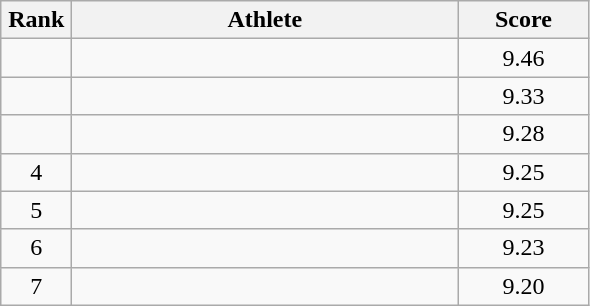<table class = "wikitable" style="text-align:center;">
<tr>
<th width=40>Rank</th>
<th width=250>Athlete</th>
<th width=80>Score</th>
</tr>
<tr>
<td></td>
<td align=left></td>
<td>9.46</td>
</tr>
<tr>
<td></td>
<td align=left></td>
<td>9.33</td>
</tr>
<tr>
<td></td>
<td align=left></td>
<td>9.28</td>
</tr>
<tr>
<td>4</td>
<td align=left></td>
<td>9.25</td>
</tr>
<tr>
<td>5</td>
<td align=left></td>
<td>9.25</td>
</tr>
<tr>
<td>6</td>
<td align=left></td>
<td>9.23</td>
</tr>
<tr>
<td>7</td>
<td align=left></td>
<td>9.20</td>
</tr>
</table>
